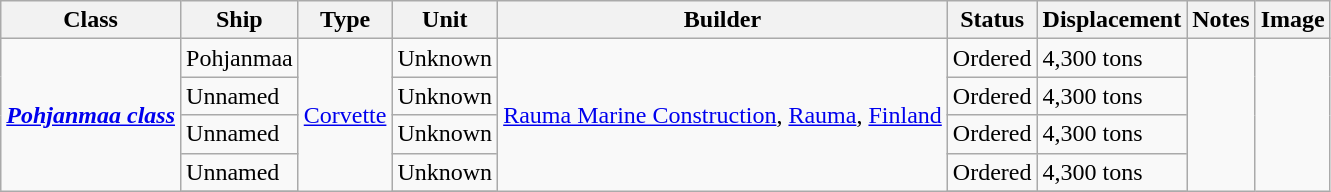<table class="wikitable">
<tr>
<th>Class</th>
<th>Ship</th>
<th>Type</th>
<th>Unit</th>
<th>Builder</th>
<th>Status</th>
<th>Displacement</th>
<th>Notes</th>
<th>Image</th>
</tr>
<tr>
<td rowspan="6"><a href='#'><strong><em>Pohjanmaa<em> class<strong></a></td>
<td>Pohjanmaa</td>
<td rowspan="6"><a href='#'>Corvette</a></td>
<td></em>Unknown<em></td>
<td rowspan="6"><a href='#'>Rauma Marine Construction</a>, <a href='#'>Rauma</a>,  <a href='#'>Finland</a></td>
<td>Ordered</td>
<td>4,300 tons</td>
<td rowspan="6"></td>
<td rowspan="6"></td>
</tr>
<tr>
<td></em>Unnamed<em></td>
<td></em>Unknown<em></td>
<td>Ordered</td>
<td>4,300 tons</td>
</tr>
<tr>
<td></em>Unnamed<em></td>
<td></em>Unknown<em></td>
<td>Ordered</td>
<td>4,300 tons</td>
</tr>
<tr>
<td></em>Unnamed<em></td>
<td></em>Unknown<em></td>
<td>Ordered</td>
<td>4,300 tons</td>
</tr>
<tr>
</tr>
</table>
